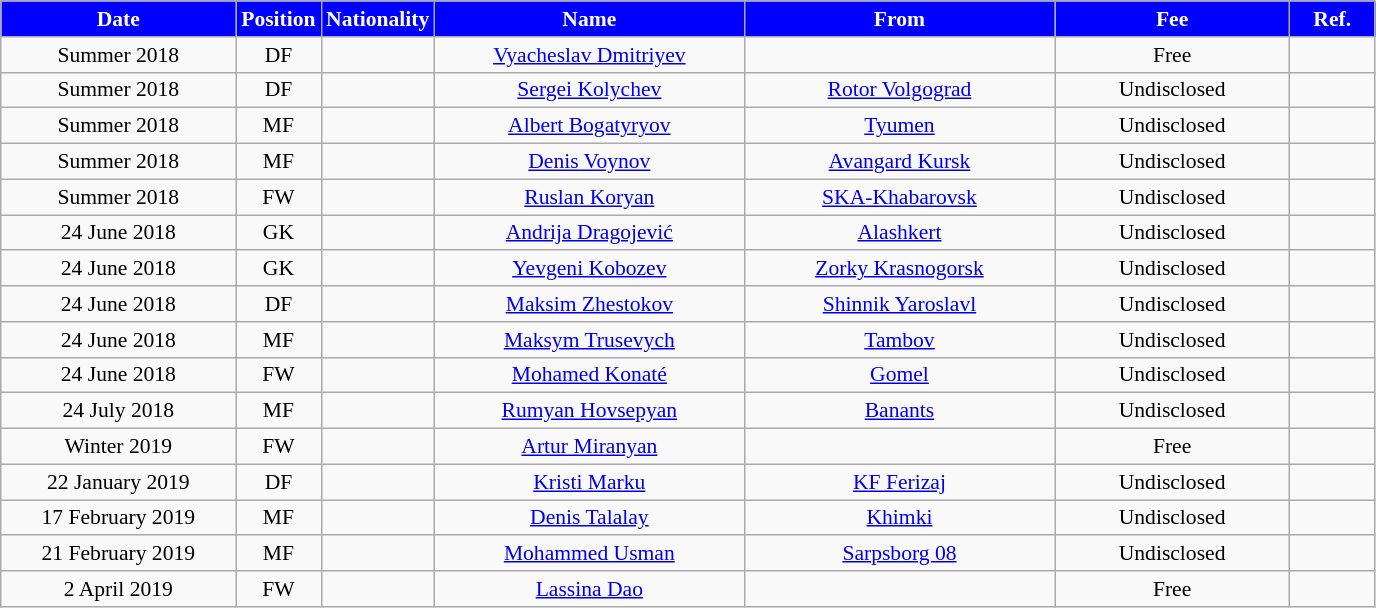<table class="wikitable"  style="text-align:center; font-size:90%; ">
<tr>
<th style="background:#0000FF; color:white; width:150px;">Date</th>
<th style="background:#0000FF; color:white; width:50px;">Position</th>
<th style="background:#0000FF; color:white; width:50px;">Nationality</th>
<th style="background:#0000FF; color:white; width:200px;">Name</th>
<th style="background:#0000FF; color:white; width:200px;">From</th>
<th style="background:#0000FF; color:white; width:150px;">Fee</th>
<th style="background:#0000FF; color:white; width:50px;">Ref.</th>
</tr>
<tr>
<td>Summer 2018</td>
<td>DF</td>
<td></td>
<td><a href='#'>Vyacheslav Dmitriyev</a></td>
<td></td>
<td>Free</td>
<td></td>
</tr>
<tr>
<td>Summer 2018</td>
<td>DF</td>
<td></td>
<td><a href='#'>Sergei Kolychev</a></td>
<td><a href='#'>Rotor Volgograd</a></td>
<td>Undisclosed</td>
<td></td>
</tr>
<tr>
<td>Summer 2018</td>
<td>MF</td>
<td></td>
<td><a href='#'>Albert Bogatyryov</a></td>
<td><a href='#'>Tyumen</a></td>
<td>Undisclosed</td>
<td></td>
</tr>
<tr>
<td>Summer 2018</td>
<td>MF</td>
<td></td>
<td><a href='#'>Denis Voynov</a></td>
<td><a href='#'>Avangard Kursk</a></td>
<td>Undisclosed</td>
<td></td>
</tr>
<tr>
<td>Summer 2018</td>
<td>FW</td>
<td></td>
<td><a href='#'>Ruslan Koryan</a></td>
<td><a href='#'>SKA-Khabarovsk</a></td>
<td>Undisclosed</td>
<td></td>
</tr>
<tr>
<td>24 June 2018</td>
<td>GK</td>
<td></td>
<td><a href='#'>Andrija Dragojević</a></td>
<td><a href='#'>Alashkert</a></td>
<td>Undisclosed</td>
<td></td>
</tr>
<tr>
<td>24 June 2018</td>
<td>GK</td>
<td></td>
<td><a href='#'>Yevgeni Kobozev</a></td>
<td><a href='#'>Zorky Krasnogorsk</a></td>
<td>Undisclosed</td>
<td></td>
</tr>
<tr>
<td>24 June 2018</td>
<td>DF</td>
<td></td>
<td><a href='#'>Maksim Zhestokov</a></td>
<td><a href='#'>Shinnik Yaroslavl</a></td>
<td>Undisclosed</td>
<td></td>
</tr>
<tr>
<td>24 June 2018</td>
<td>MF</td>
<td></td>
<td><a href='#'>Maksym Trusevych</a></td>
<td><a href='#'>Tambov</a></td>
<td>Undisclosed</td>
<td></td>
</tr>
<tr>
<td>24 June 2018</td>
<td>FW</td>
<td></td>
<td><a href='#'>Mohamed Konaté</a></td>
<td><a href='#'>Gomel</a></td>
<td>Undisclosed</td>
<td></td>
</tr>
<tr>
<td>24 July 2018</td>
<td>MF</td>
<td></td>
<td><a href='#'>Rumyan Hovsepyan</a></td>
<td><a href='#'>Banants</a></td>
<td>Undisclosed</td>
<td></td>
</tr>
<tr>
<td>Winter 2019</td>
<td>FW</td>
<td></td>
<td><a href='#'>Artur Miranyan</a></td>
<td></td>
<td>Free</td>
<td></td>
</tr>
<tr>
<td>22 January 2019</td>
<td>DF</td>
<td></td>
<td><a href='#'>Kristi Marku</a></td>
<td><a href='#'>KF Ferizaj</a></td>
<td>Undisclosed</td>
<td></td>
</tr>
<tr>
<td>17 February 2019</td>
<td>MF</td>
<td></td>
<td><a href='#'>Denis Talalay</a></td>
<td><a href='#'>Khimki</a></td>
<td>Undisclosed</td>
<td></td>
</tr>
<tr>
<td>21 February 2019</td>
<td>MF</td>
<td></td>
<td><a href='#'>Mohammed Usman</a></td>
<td><a href='#'>Sarpsborg 08</a></td>
<td>Undisclosed</td>
<td></td>
</tr>
<tr>
<td>2 April 2019</td>
<td>FW</td>
<td></td>
<td><a href='#'>Lassina Dao</a></td>
<td></td>
<td>Free</td>
<td></td>
</tr>
</table>
